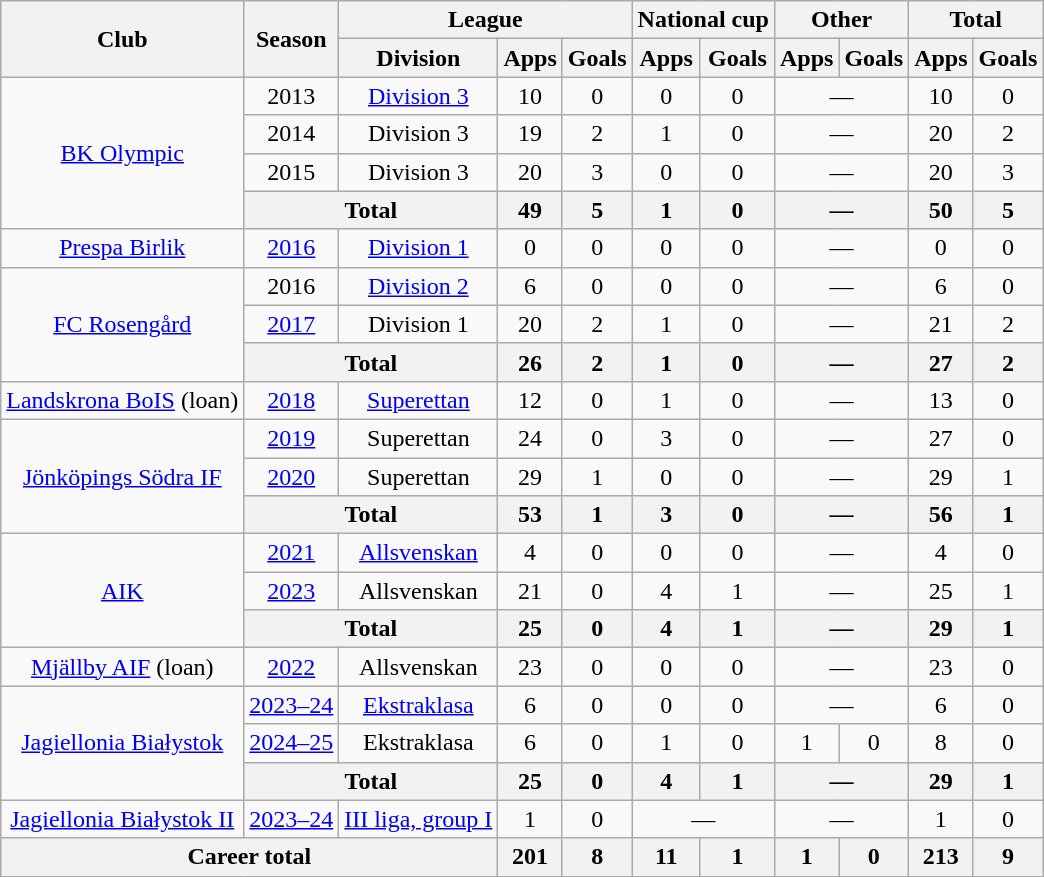<table class="wikitable" style="text-align:center">
<tr>
<th rowspan="2">Club</th>
<th rowspan="2">Season</th>
<th colspan="3">League</th>
<th colspan="2">National cup</th>
<th colspan="2">Other</th>
<th colspan="2">Total</th>
</tr>
<tr>
<th>Division</th>
<th>Apps</th>
<th>Goals</th>
<th>Apps</th>
<th>Goals</th>
<th>Apps</th>
<th>Goals</th>
<th>Apps</th>
<th>Goals</th>
</tr>
<tr>
<td rowspan="4"><a href='#'>BK Olympic</a></td>
<td>2013</td>
<td><a href='#'>Division 3</a></td>
<td>10</td>
<td>0</td>
<td>0</td>
<td>0</td>
<td colspan="2">—</td>
<td>10</td>
<td>0</td>
</tr>
<tr>
<td>2014</td>
<td>Division 3</td>
<td>19</td>
<td>2</td>
<td>1</td>
<td>0</td>
<td colspan="2">—</td>
<td>20</td>
<td>2</td>
</tr>
<tr>
<td>2015</td>
<td>Division 3</td>
<td>20</td>
<td>3</td>
<td>0</td>
<td>0</td>
<td colspan="2">—</td>
<td>20</td>
<td>3</td>
</tr>
<tr>
<th colspan="2">Total</th>
<th>49</th>
<th>5</th>
<th>1</th>
<th>0</th>
<th colspan="2">—</th>
<th>50</th>
<th>5</th>
</tr>
<tr>
<td><a href='#'>Prespa Birlik</a></td>
<td><a href='#'>2016</a></td>
<td><a href='#'>Division 1</a></td>
<td>0</td>
<td>0</td>
<td>0</td>
<td>0</td>
<td colspan="2">—</td>
<td>0</td>
<td>0</td>
</tr>
<tr>
<td rowspan="3"><a href='#'>FC Rosengård</a></td>
<td>2016</td>
<td><a href='#'>Division 2</a></td>
<td>6</td>
<td>0</td>
<td>0</td>
<td>0</td>
<td colspan="2">—</td>
<td>6</td>
<td>0</td>
</tr>
<tr>
<td><a href='#'>2017</a></td>
<td>Division 1</td>
<td>20</td>
<td>2</td>
<td>1</td>
<td>0</td>
<td colspan="2">—</td>
<td>21</td>
<td>2</td>
</tr>
<tr>
<th colspan="2">Total</th>
<th>26</th>
<th>2</th>
<th>1</th>
<th>0</th>
<th colspan="2">—</th>
<th>27</th>
<th>2</th>
</tr>
<tr>
<td><a href='#'>Landskrona BoIS</a> (loan)</td>
<td><a href='#'>2018</a></td>
<td><a href='#'>Superettan</a></td>
<td>12</td>
<td>0</td>
<td>1</td>
<td>0</td>
<td colspan="2">—</td>
<td>13</td>
<td>0</td>
</tr>
<tr>
<td rowspan="3"><a href='#'>Jönköpings Södra IF</a></td>
<td><a href='#'>2019</a></td>
<td>Superettan</td>
<td>24</td>
<td>0</td>
<td>3</td>
<td>0</td>
<td colspan="2">—</td>
<td>27</td>
<td>0</td>
</tr>
<tr>
<td><a href='#'>2020</a></td>
<td>Superettan</td>
<td>29</td>
<td>1</td>
<td>0</td>
<td>0</td>
<td colspan="2">—</td>
<td>29</td>
<td>1</td>
</tr>
<tr>
<th colspan="2">Total</th>
<th>53</th>
<th>1</th>
<th>3</th>
<th>0</th>
<th colspan="2">—</th>
<th>56</th>
<th>1</th>
</tr>
<tr>
<td rowspan="3"><a href='#'>AIK</a></td>
<td><a href='#'>2021</a></td>
<td><a href='#'>Allsvenskan</a></td>
<td>4</td>
<td>0</td>
<td>0</td>
<td>0</td>
<td colspan="2">—</td>
<td>4</td>
<td>0</td>
</tr>
<tr>
<td><a href='#'>2023</a></td>
<td>Allsvenskan</td>
<td>21</td>
<td>0</td>
<td>4</td>
<td>1</td>
<td colspan="2">—</td>
<td>25</td>
<td>1</td>
</tr>
<tr>
<th colspan="2">Total</th>
<th>25</th>
<th>0</th>
<th>4</th>
<th>1</th>
<th colspan="2">—</th>
<th>29</th>
<th>1</th>
</tr>
<tr>
<td><a href='#'>Mjällby AIF</a> (loan)</td>
<td><a href='#'>2022</a></td>
<td>Allsvenskan</td>
<td>23</td>
<td>0</td>
<td>0</td>
<td>0</td>
<td colspan="2">—</td>
<td>23</td>
<td>0</td>
</tr>
<tr>
<td rowspan="3"><a href='#'>Jagiellonia Białystok</a></td>
<td><a href='#'>2023–24</a></td>
<td><a href='#'>Ekstraklasa</a></td>
<td>6</td>
<td>0</td>
<td>0</td>
<td>0</td>
<td colspan="2">—</td>
<td>6</td>
<td>0</td>
</tr>
<tr>
<td><a href='#'>2024–25</a></td>
<td>Ekstraklasa</td>
<td>6</td>
<td>0</td>
<td>1</td>
<td>0</td>
<td>1</td>
<td>0</td>
<td>8</td>
<td>0</td>
</tr>
<tr>
<th colspan="2">Total</th>
<th>25</th>
<th>0</th>
<th>4</th>
<th>1</th>
<th colspan="2">—</th>
<th>29</th>
<th>1</th>
</tr>
<tr>
<td><a href='#'>Jagiellonia Białystok II</a></td>
<td><a href='#'>2023–24</a></td>
<td><a href='#'>III liga, group I</a></td>
<td>1</td>
<td>0</td>
<td colspan="2">—</td>
<td colspan="2">—</td>
<td>1</td>
<td>0</td>
</tr>
<tr>
<th colspan="3">Career total</th>
<th>201</th>
<th>8</th>
<th>11</th>
<th>1</th>
<th>1</th>
<th>0</th>
<th>213</th>
<th>9</th>
</tr>
</table>
